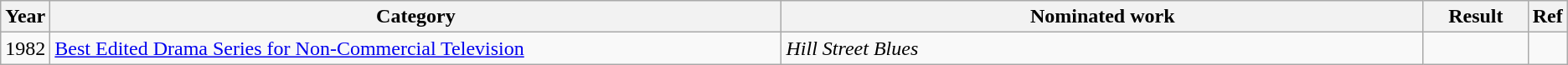<table class="wikitable sortable">
<tr>
<th scope="col" style="width:1em;">Year</th>
<th scope="col" style="width:40em;">Category</th>
<th scope="col" style="width:35em;">Nominated work</th>
<th scope="col" style="width:5em;">Result</th>
<th scope="col" style="width:1em;" class="unsortable">Ref</th>
</tr>
<tr>
<td>1982</td>
<td rowspan="1"><a href='#'>Best Edited Drama Series for Non-Commercial Television</a></td>
<td><em>Hill Street Blues</em></td>
<td></td>
<td></td>
</tr>
</table>
